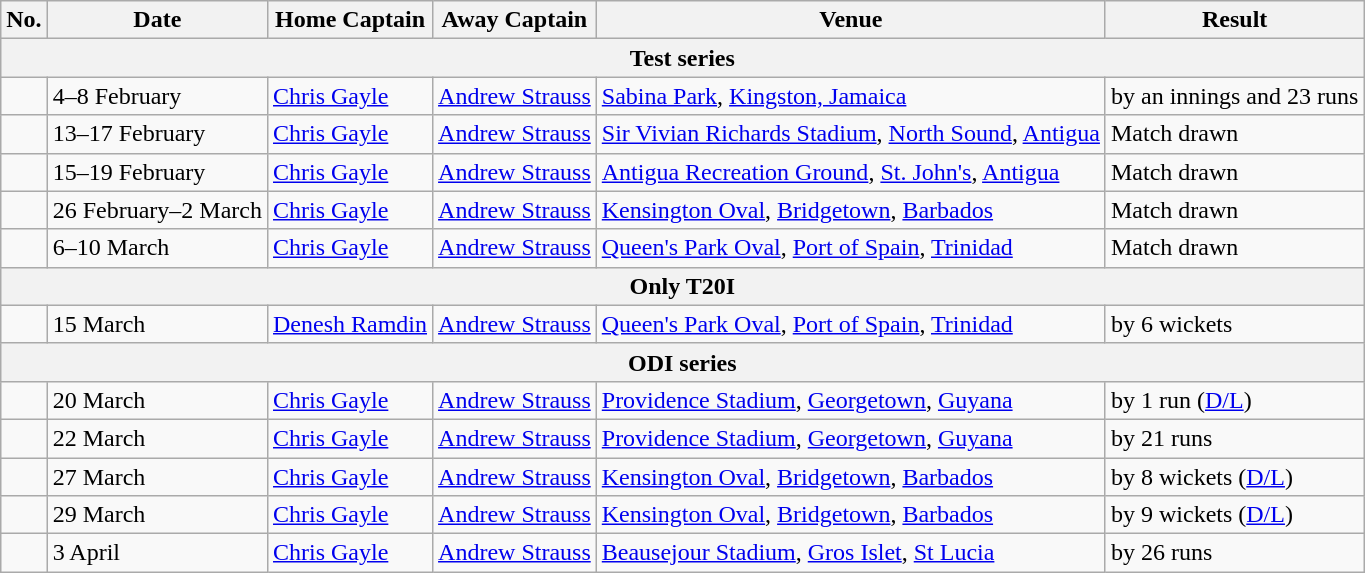<table class="wikitable">
<tr>
<th>No.</th>
<th>Date</th>
<th>Home Captain</th>
<th>Away Captain</th>
<th>Venue</th>
<th>Result</th>
</tr>
<tr>
<th colspan="9">Test series</th>
</tr>
<tr>
<td></td>
<td>4–8 February</td>
<td><a href='#'>Chris Gayle</a></td>
<td><a href='#'>Andrew Strauss</a></td>
<td><a href='#'>Sabina Park</a>, <a href='#'>Kingston, Jamaica</a></td>
<td> by an innings and 23 runs</td>
</tr>
<tr>
<td></td>
<td>13–17 February</td>
<td><a href='#'>Chris Gayle</a></td>
<td><a href='#'>Andrew Strauss</a></td>
<td><a href='#'>Sir Vivian Richards Stadium</a>, <a href='#'>North Sound</a>, <a href='#'>Antigua</a></td>
<td>Match drawn</td>
</tr>
<tr>
<td></td>
<td>15–19 February</td>
<td><a href='#'>Chris Gayle</a></td>
<td><a href='#'>Andrew Strauss</a></td>
<td><a href='#'>Antigua Recreation Ground</a>, <a href='#'>St. John's</a>, <a href='#'>Antigua</a></td>
<td>Match drawn</td>
</tr>
<tr>
<td></td>
<td>26 February–2 March</td>
<td><a href='#'>Chris Gayle</a></td>
<td><a href='#'>Andrew Strauss</a></td>
<td><a href='#'>Kensington Oval</a>, <a href='#'>Bridgetown</a>, <a href='#'>Barbados</a></td>
<td>Match drawn</td>
</tr>
<tr>
<td></td>
<td>6–10 March</td>
<td><a href='#'>Chris Gayle</a></td>
<td><a href='#'>Andrew Strauss</a></td>
<td><a href='#'>Queen's Park Oval</a>, <a href='#'>Port of Spain</a>, <a href='#'>Trinidad</a></td>
<td>Match drawn</td>
</tr>
<tr>
<th colspan="9">Only T20I</th>
</tr>
<tr>
<td></td>
<td>15 March</td>
<td><a href='#'>Denesh Ramdin</a></td>
<td><a href='#'>Andrew Strauss</a></td>
<td><a href='#'>Queen's Park Oval</a>, <a href='#'>Port of Spain</a>, <a href='#'>Trinidad</a></td>
<td> by 6 wickets</td>
</tr>
<tr>
<th colspan="9">ODI series</th>
</tr>
<tr>
<td></td>
<td>20 March</td>
<td><a href='#'>Chris Gayle</a></td>
<td><a href='#'>Andrew Strauss</a></td>
<td><a href='#'>Providence Stadium</a>, <a href='#'>Georgetown</a>, <a href='#'>Guyana</a></td>
<td> by 1 run (<a href='#'>D/L</a>)</td>
</tr>
<tr>
<td></td>
<td>22 March</td>
<td><a href='#'>Chris Gayle</a></td>
<td><a href='#'>Andrew Strauss</a></td>
<td><a href='#'>Providence Stadium</a>, <a href='#'>Georgetown</a>, <a href='#'>Guyana</a></td>
<td> by 21 runs</td>
</tr>
<tr>
<td></td>
<td>27 March</td>
<td><a href='#'>Chris Gayle</a></td>
<td><a href='#'>Andrew Strauss</a></td>
<td><a href='#'>Kensington Oval</a>, <a href='#'>Bridgetown</a>, <a href='#'>Barbados</a></td>
<td> by 8 wickets (<a href='#'>D/L</a>)</td>
</tr>
<tr>
<td></td>
<td>29 March</td>
<td><a href='#'>Chris Gayle</a></td>
<td><a href='#'>Andrew Strauss</a></td>
<td><a href='#'>Kensington Oval</a>, <a href='#'>Bridgetown</a>, <a href='#'>Barbados</a></td>
<td> by 9 wickets (<a href='#'>D/L</a>)</td>
</tr>
<tr>
<td></td>
<td>3 April</td>
<td><a href='#'>Chris Gayle</a></td>
<td><a href='#'>Andrew Strauss</a></td>
<td><a href='#'>Beausejour Stadium</a>, <a href='#'>Gros Islet</a>, <a href='#'>St Lucia</a></td>
<td> by 26 runs</td>
</tr>
</table>
